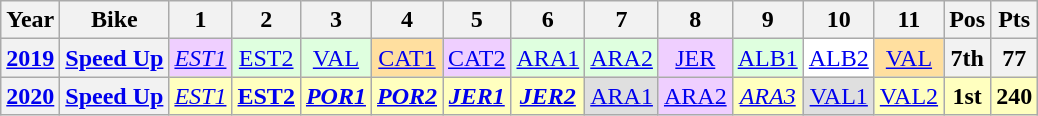<table class="wikitable" style="text-align:center;">
<tr>
<th>Year</th>
<th>Bike</th>
<th>1</th>
<th>2</th>
<th>3</th>
<th>4</th>
<th>5</th>
<th>6</th>
<th>7</th>
<th>8</th>
<th>9</th>
<th>10</th>
<th>11</th>
<th>Pos</th>
<th>Pts</th>
</tr>
<tr>
<th><a href='#'>2019</a></th>
<th><a href='#'>Speed Up</a></th>
<td style="background:#EFCFFF;"><em><a href='#'>EST1</a></em><br></td>
<td style="background:#DFFFDF;"><a href='#'>EST2</a><br></td>
<td style="background:#DFFFDF;"><a href='#'>VAL</a><br></td>
<td style="background:#FFDF9F;"><a href='#'>CAT1</a><br></td>
<td style="background:#EFCFFF;"><a href='#'>CAT2</a><br></td>
<td style="background:#DFFFDF;"><a href='#'>ARA1</a><br></td>
<td style="background:#DFFFDF;"><a href='#'>ARA2</a><br></td>
<td style="background:#EFCFFF;"><a href='#'>JER</a><br></td>
<td style="background:#DFFFDF;"><a href='#'>ALB1</a><br></td>
<td style="background:#FFFFFF;"><a href='#'>ALB2</a><br></td>
<td style="background:#FFDF9F;"><a href='#'>VAL</a><br></td>
<th>7th</th>
<th>77</th>
</tr>
<tr>
<th><a href='#'>2020</a></th>
<th><a href='#'>Speed Up</a></th>
<td style="background:#ffffbf;"><em><a href='#'>EST1</a></em><br></td>
<td style="background:#ffffbf;"><strong><a href='#'>EST2</a></strong><br></td>
<td style="background:#ffffbf;"><strong><em><a href='#'>POR1</a></em></strong><br></td>
<td style="background:#ffffbf;"><strong><em><a href='#'>POR2</a></em></strong><br></td>
<td style="background:#ffffbf;"><strong><em><a href='#'>JER1</a></em></strong><br></td>
<td style="background:#ffffbf;"><strong><em><a href='#'>JER2</a></em></strong><br></td>
<td style="background:#dfdfdf;"><a href='#'>ARA1</a><br></td>
<td style="background:#efcfff;"><a href='#'>ARA2</a><br></td>
<td style="background:#ffffbf;"><em><a href='#'>ARA3</a></em><br></td>
<td style="background:#dfdfdf;"><a href='#'>VAL1</a><br></td>
<td style="background:#ffffbf;"><a href='#'>VAL2</a><br></td>
<th style="background:#ffffbf;">1st</th>
<th style="background:#ffffbf;">240</th>
</tr>
</table>
